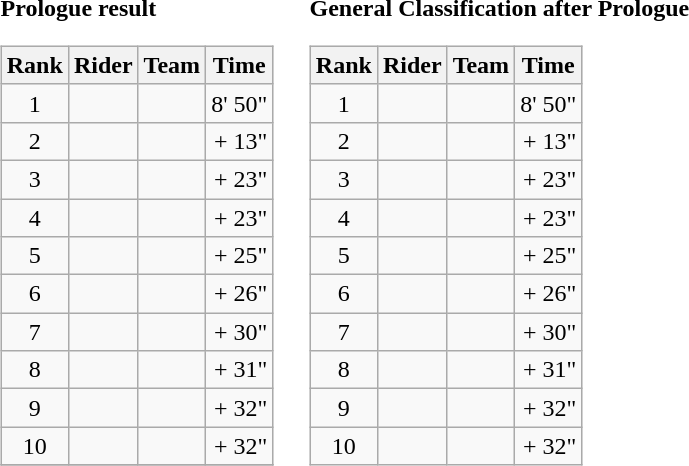<table>
<tr>
<td><strong>Prologue result</strong><br><table class="wikitable">
<tr>
<th>Rank</th>
<th>Rider</th>
<th>Team</th>
<th>Time</th>
</tr>
<tr>
<td style="text-align:center;">1</td>
<td></td>
<td></td>
<td style="text-align:right;">8' 50"</td>
</tr>
<tr>
<td style="text-align:center;">2</td>
<td></td>
<td></td>
<td style="text-align:right;">+ 13"</td>
</tr>
<tr>
<td style="text-align:center;">3</td>
<td></td>
<td></td>
<td style="text-align:right;">+ 23"</td>
</tr>
<tr>
<td style="text-align:center;">4</td>
<td></td>
<td></td>
<td style="text-align:right;">+ 23"</td>
</tr>
<tr>
<td style="text-align:center;">5</td>
<td></td>
<td></td>
<td style="text-align:right;">+ 25"</td>
</tr>
<tr>
<td style="text-align:center;">6</td>
<td></td>
<td></td>
<td style="text-align:right;">+ 26"</td>
</tr>
<tr>
<td style="text-align:center;">7</td>
<td></td>
<td></td>
<td style="text-align:right;">+ 30"</td>
</tr>
<tr>
<td style="text-align:center;">8</td>
<td></td>
<td></td>
<td style="text-align:right;">+ 31"</td>
</tr>
<tr>
<td style="text-align:center;">9</td>
<td></td>
<td></td>
<td style="text-align:right;">+ 32"</td>
</tr>
<tr>
<td style="text-align:center;">10</td>
<td></td>
<td></td>
<td style="text-align:right;">+ 32"</td>
</tr>
<tr>
</tr>
</table>
</td>
<td></td>
<td><strong>General Classification after Prologue</strong><br><table class="wikitable">
<tr>
<th>Rank</th>
<th>Rider</th>
<th>Team</th>
<th>Time</th>
</tr>
<tr>
<td style="text-align:center;">1</td>
<td>  </td>
<td></td>
<td style="text-align:right;">8' 50"</td>
</tr>
<tr>
<td style="text-align:center;">2</td>
<td></td>
<td></td>
<td style="text-align:right;">+ 13"</td>
</tr>
<tr>
<td style="text-align:center;">3</td>
<td></td>
<td></td>
<td style="text-align:right;">+ 23"</td>
</tr>
<tr>
<td style="text-align:center;">4</td>
<td></td>
<td></td>
<td style="text-align:right;">+ 23"</td>
</tr>
<tr>
<td style="text-align:center;">5</td>
<td> </td>
<td></td>
<td style="text-align:right;">+ 25"</td>
</tr>
<tr>
<td style="text-align:center;">6</td>
<td></td>
<td></td>
<td style="text-align:right;">+ 26"</td>
</tr>
<tr>
<td style="text-align:center;">7</td>
<td></td>
<td></td>
<td style="text-align:right;">+ 30"</td>
</tr>
<tr>
<td style="text-align:center;">8</td>
<td></td>
<td></td>
<td style="text-align:right;">+ 31"</td>
</tr>
<tr>
<td style="text-align:center;">9</td>
<td></td>
<td></td>
<td style="text-align:right;">+ 32"</td>
</tr>
<tr>
<td style="text-align:center;">10</td>
<td></td>
<td></td>
<td style="text-align:right;">+ 32"</td>
</tr>
</table>
</td>
</tr>
</table>
